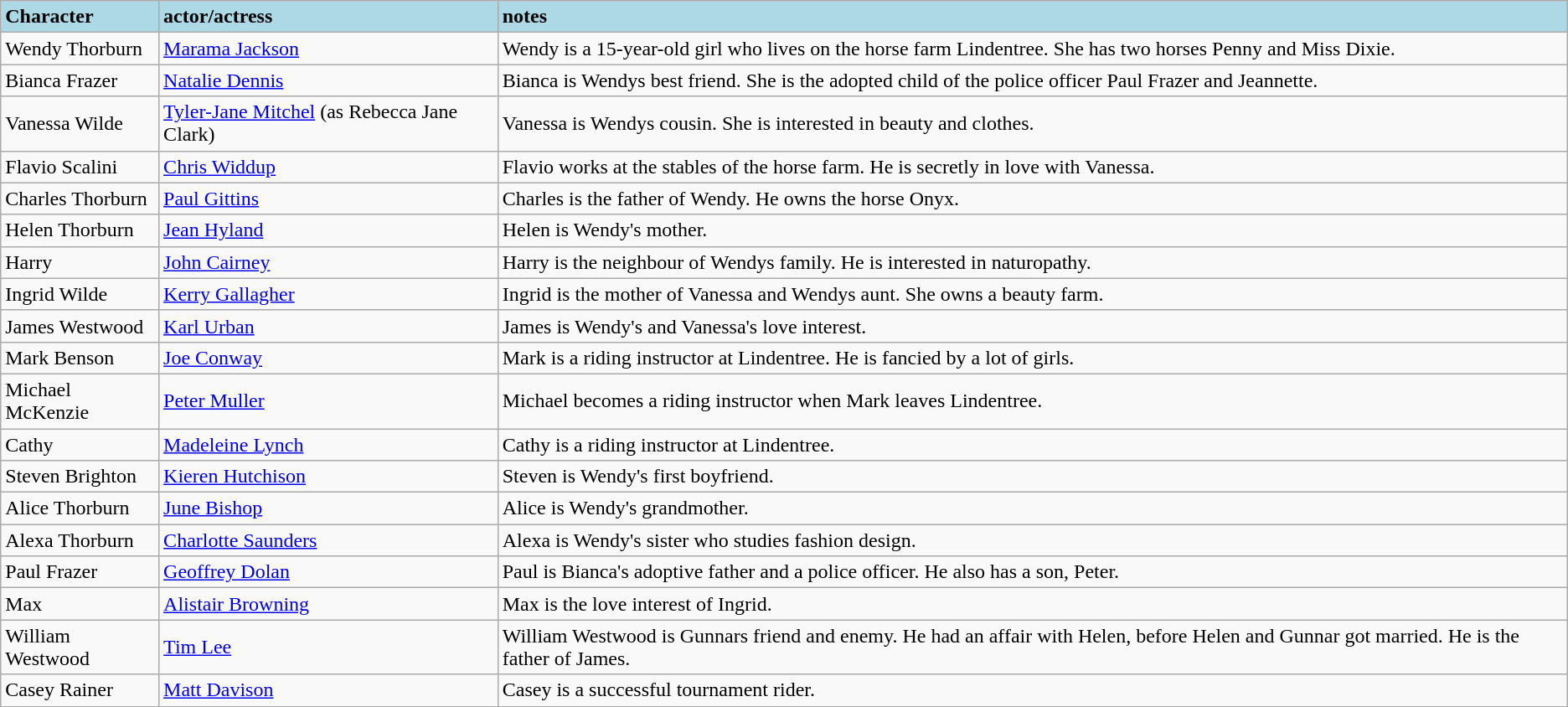<table class="wikitable">
<tr style="background:#ADD8E6; font-weight:bold;">
<td>Character</td>
<td>actor/actress</td>
<td>notes</td>
</tr>
<tr>
<td>Wendy Thorburn</td>
<td><a href='#'>Marama Jackson</a></td>
<td>Wendy is a 15-year-old girl who lives on the horse farm Lindentree. She has two horses Penny and Miss Dixie.</td>
</tr>
<tr>
<td>Bianca Frazer</td>
<td><a href='#'>Natalie Dennis</a></td>
<td>Bianca is Wendys best friend. She is the adopted child of the police officer Paul Frazer and Jeannette.</td>
</tr>
<tr>
<td>Vanessa Wilde</td>
<td><a href='#'>Tyler-Jane Mitchel</a> (as Rebecca Jane Clark)</td>
<td>Vanessa is Wendys cousin. She is interested in beauty and clothes.</td>
</tr>
<tr>
<td>Flavio Scalini</td>
<td><a href='#'>Chris Widdup</a></td>
<td>Flavio works at the stables of the horse farm. He is secretly in love with Vanessa.</td>
</tr>
<tr>
<td>Charles Thorburn</td>
<td><a href='#'>Paul Gittins</a></td>
<td>Charles is the father of Wendy. He owns the horse Onyx.</td>
</tr>
<tr>
<td>Helen Thorburn</td>
<td><a href='#'>Jean Hyland</a></td>
<td>Helen is Wendy's mother.</td>
</tr>
<tr>
<td>Harry</td>
<td><a href='#'>John Cairney</a></td>
<td>Harry is the neighbour of Wendys family. He is interested in naturopathy.</td>
</tr>
<tr>
<td>Ingrid Wilde</td>
<td><a href='#'>Kerry Gallagher</a></td>
<td>Ingrid is the mother of Vanessa and Wendys aunt. She owns a beauty farm.</td>
</tr>
<tr>
<td>James Westwood</td>
<td><a href='#'>Karl Urban</a></td>
<td>James is Wendy's and Vanessa's love interest.</td>
</tr>
<tr>
<td>Mark Benson</td>
<td><a href='#'>Joe Conway</a></td>
<td>Mark is a riding instructor at Lindentree. He is fancied by a lot of girls.</td>
</tr>
<tr>
<td>Michael McKenzie</td>
<td><a href='#'>Peter Muller</a></td>
<td>Michael becomes a riding instructor when Mark leaves Lindentree.</td>
</tr>
<tr>
<td>Cathy</td>
<td><a href='#'>Madeleine Lynch</a></td>
<td>Cathy is a riding instructor at Lindentree.</td>
</tr>
<tr>
<td>Steven Brighton</td>
<td><a href='#'>Kieren Hutchison</a></td>
<td>Steven is Wendy's first boyfriend.</td>
</tr>
<tr>
<td>Alice Thorburn</td>
<td><a href='#'>June Bishop</a></td>
<td>Alice is Wendy's grandmother.</td>
</tr>
<tr>
<td>Alexa Thorburn</td>
<td><a href='#'>Charlotte Saunders</a></td>
<td>Alexa is Wendy's sister who studies fashion design.</td>
</tr>
<tr>
<td>Paul Frazer</td>
<td><a href='#'>Geoffrey Dolan</a></td>
<td>Paul is Bianca's adoptive father and a police officer. He also has a son, Peter.</td>
</tr>
<tr>
<td>Max</td>
<td><a href='#'>Alistair Browning</a></td>
<td>Max is the love interest of Ingrid.</td>
</tr>
<tr>
<td>William Westwood</td>
<td><a href='#'>Tim Lee</a></td>
<td>William Westwood is Gunnars friend and enemy. He had an affair with Helen, before Helen and Gunnar got married. He is the father of James.</td>
</tr>
<tr>
<td>Casey Rainer</td>
<td><a href='#'>Matt Davison</a></td>
<td>Casey is a successful tournament rider.</td>
</tr>
</table>
